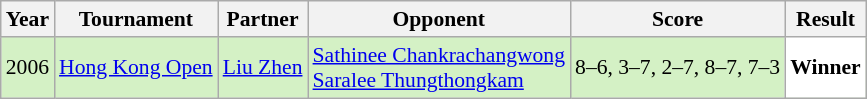<table class="sortable wikitable" style="font-size: 90%;">
<tr>
<th>Year</th>
<th>Tournament</th>
<th>Partner</th>
<th>Opponent</th>
<th>Score</th>
<th>Result</th>
</tr>
<tr style="background:#D4F1C5">
<td align="center">2006</td>
<td align="left"><a href='#'>Hong Kong Open</a></td>
<td align="left"> <a href='#'>Liu Zhen</a></td>
<td align="left"> <a href='#'>Sathinee Chankrachangwong</a><br> <a href='#'>Saralee Thungthongkam</a></td>
<td align="left">8–6, 3–7, 2–7, 8–7, 7–3</td>
<td style="text-align:left; background:white"> <strong>Winner</strong></td>
</tr>
</table>
